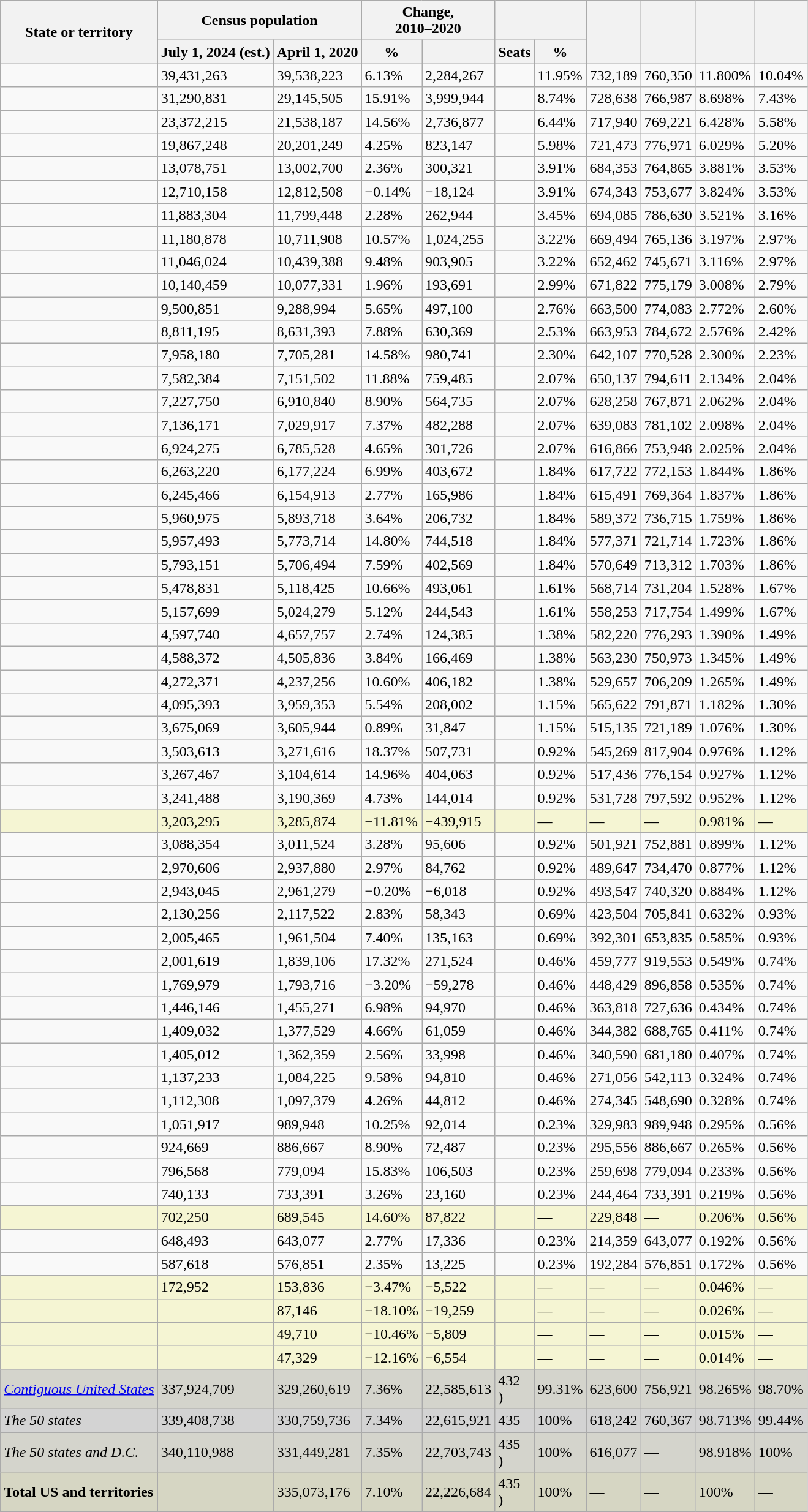<table class="sortable wikitable sticky-header-multi static-row-numbers sort-under col1left col6center" >
<tr>
<th rowspan=2>State or territory</th>
<th colspan=2>Census population</th>
<th colspan=2>Change,<br>2010–2020</th>
<th colspan=2></th>
<th rowspan=2></th>
<th rowspan=2></th>
<th rowspan=2></th>
<th rowspan=2></th>
</tr>
<tr class="static-row-header">
<th>July 1, 2024 (est.)</th>
<th>April 1, 2020</th>
<th>%</th>
<th></th>
<th>Seats</th>
<th>%</th>
</tr>
<tr>
<td></td>
<td>39,431,263</td>
<td>39,538,223</td>
<td>6.13%</td>
<td>2,284,267</td>
<td></td>
<td>11.95%</td>
<td>732,189</td>
<td>760,350</td>
<td>11.800%</td>
<td>10.04%</td>
</tr>
<tr>
<td></td>
<td>31,290,831</td>
<td>29,145,505</td>
<td>15.91%</td>
<td>3,999,944</td>
<td></td>
<td>8.74%</td>
<td>728,638</td>
<td>766,987</td>
<td>8.698%</td>
<td>7.43%</td>
</tr>
<tr>
<td></td>
<td>23,372,215</td>
<td>21,538,187</td>
<td>14.56%</td>
<td>2,736,877</td>
<td></td>
<td>6.44%</td>
<td>717,940</td>
<td>769,221</td>
<td>6.428%</td>
<td>5.58%</td>
</tr>
<tr>
<td></td>
<td>19,867,248</td>
<td>20,201,249</td>
<td>4.25%</td>
<td>823,147</td>
<td></td>
<td>5.98%</td>
<td>721,473</td>
<td>776,971</td>
<td>6.029%</td>
<td>5.20%</td>
</tr>
<tr>
<td></td>
<td>13,078,751</td>
<td>13,002,700</td>
<td>2.36%</td>
<td>300,321</td>
<td></td>
<td>3.91%</td>
<td>684,353</td>
<td>764,865</td>
<td>3.881%</td>
<td>3.53%</td>
</tr>
<tr>
<td></td>
<td>12,710,158</td>
<td>12,812,508</td>
<td data-sort-value=-0.14%>−0.14%</td>
<td data-sort-value=-7,893>−18,124</td>
<td></td>
<td>3.91%</td>
<td>674,343</td>
<td>753,677</td>
<td>3.824%</td>
<td>3.53%</td>
</tr>
<tr>
<td></td>
<td>11,883,304</td>
<td>11,799,448</td>
<td>2.28%</td>
<td>262,944</td>
<td></td>
<td>3.45%</td>
<td>694,085</td>
<td>786,630</td>
<td>3.521%</td>
<td>3.16%</td>
</tr>
<tr>
<td></td>
<td>11,180,878</td>
<td>10,711,908</td>
<td>10.57%</td>
<td>1,024,255</td>
<td></td>
<td>3.22%</td>
<td>669,494</td>
<td>765,136</td>
<td>3.197%</td>
<td>2.97%</td>
</tr>
<tr>
<td></td>
<td>11,046,024</td>
<td>10,439,388</td>
<td>9.48%</td>
<td>903,905</td>
<td></td>
<td>3.22%</td>
<td>652,462</td>
<td>745,671</td>
<td>3.116%</td>
<td>2.97%</td>
</tr>
<tr>
<td></td>
<td>10,140,459</td>
<td>10,077,331</td>
<td>1.96%</td>
<td>193,691</td>
<td></td>
<td>2.99%</td>
<td>671,822</td>
<td>775,179</td>
<td>3.008%</td>
<td>2.79%</td>
</tr>
<tr>
<td></td>
<td>9,500,851</td>
<td>9,288,994</td>
<td>5.65%</td>
<td>497,100</td>
<td></td>
<td>2.76%</td>
<td>663,500</td>
<td>774,083</td>
<td>2.772%</td>
<td>2.60%</td>
</tr>
<tr>
<td></td>
<td>8,811,195</td>
<td>8,631,393</td>
<td>7.88%</td>
<td>630,369</td>
<td></td>
<td>2.53%</td>
<td>663,953</td>
<td>784,672</td>
<td>2.576%</td>
<td>2.42%</td>
</tr>
<tr>
<td></td>
<td>7,958,180</td>
<td>7,705,281</td>
<td>14.58%</td>
<td>980,741</td>
<td></td>
<td>2.30%</td>
<td>642,107</td>
<td>770,528</td>
<td>2.300%</td>
<td>2.23%</td>
</tr>
<tr>
<td></td>
<td>7,582,384</td>
<td>7,151,502</td>
<td>11.88%</td>
<td>759,485</td>
<td></td>
<td>2.07%</td>
<td>650,137</td>
<td>794,611</td>
<td>2.134%</td>
<td>2.04%</td>
</tr>
<tr>
<td></td>
<td>7,227,750</td>
<td>6,910,840</td>
<td>8.90%</td>
<td>564,735</td>
<td></td>
<td>2.07%</td>
<td>628,258</td>
<td>767,871</td>
<td>2.062%</td>
<td>2.04%</td>
</tr>
<tr>
<td></td>
<td>7,136,171</td>
<td>7,029,917</td>
<td>7.37%</td>
<td>482,288</td>
<td></td>
<td>2.07%</td>
<td>639,083</td>
<td>781,102</td>
<td>2.098%</td>
<td>2.04%</td>
</tr>
<tr>
<td></td>
<td>6,924,275</td>
<td>6,785,528</td>
<td>4.65%</td>
<td>301,726</td>
<td></td>
<td>2.07%</td>
<td>616,866</td>
<td>753,948</td>
<td>2.025%</td>
<td>2.04%</td>
</tr>
<tr>
<td></td>
<td>6,263,220</td>
<td>6,177,224</td>
<td>6.99%</td>
<td>403,672</td>
<td></td>
<td>1.84%</td>
<td>617,722</td>
<td>772,153</td>
<td>1.844%</td>
<td>1.86%</td>
</tr>
<tr>
<td></td>
<td>6,245,466</td>
<td>6,154,913</td>
<td>2.77%</td>
<td>165,986</td>
<td></td>
<td>1.84%</td>
<td>615,491</td>
<td>769,364</td>
<td>1.837%</td>
<td>1.86%</td>
</tr>
<tr>
<td></td>
<td>5,960,975</td>
<td>5,893,718</td>
<td>3.64%</td>
<td>206,732</td>
<td></td>
<td>1.84%</td>
<td>589,372</td>
<td>736,715</td>
<td>1.759%</td>
<td>1.86%</td>
</tr>
<tr>
<td></td>
<td>5,957,493</td>
<td>5,773,714</td>
<td>14.80%</td>
<td>744,518</td>
<td></td>
<td>1.84%</td>
<td>577,371</td>
<td>721,714</td>
<td>1.723%</td>
<td>1.86%</td>
</tr>
<tr>
<td></td>
<td>5,793,151</td>
<td>5,706,494</td>
<td>7.59%</td>
<td>402,569</td>
<td></td>
<td>1.84%</td>
<td>570,649</td>
<td>713,312</td>
<td>1.703%</td>
<td>1.86%</td>
</tr>
<tr>
<td></td>
<td>5,478,831</td>
<td>5,118,425</td>
<td>10.66%</td>
<td>493,061</td>
<td></td>
<td>1.61%</td>
<td>568,714</td>
<td>731,204</td>
<td>1.528%</td>
<td>1.67%</td>
</tr>
<tr>
<td></td>
<td>5,157,699</td>
<td>5,024,279</td>
<td>5.12%</td>
<td>244,543</td>
<td></td>
<td>1.61%</td>
<td>558,253</td>
<td>717,754</td>
<td>1.499%</td>
<td>1.67%</td>
</tr>
<tr>
<td></td>
<td>4,597,740</td>
<td>4,657,757</td>
<td>2.74%</td>
<td>124,385</td>
<td></td>
<td>1.38%</td>
<td>582,220</td>
<td>776,293</td>
<td>1.390%</td>
<td>1.49%</td>
</tr>
<tr>
<td></td>
<td>4,588,372</td>
<td>4,505,836</td>
<td>3.84%</td>
<td>166,469</td>
<td></td>
<td>1.38%</td>
<td>563,230</td>
<td>750,973</td>
<td>1.345%</td>
<td>1.49%</td>
</tr>
<tr>
<td></td>
<td>4,272,371</td>
<td>4,237,256</td>
<td>10.60%</td>
<td>406,182</td>
<td></td>
<td>1.38%</td>
<td>529,657</td>
<td>706,209</td>
<td>1.265%</td>
<td>1.49%</td>
</tr>
<tr>
<td></td>
<td>4,095,393</td>
<td>3,959,353</td>
<td>5.54%</td>
<td>208,002</td>
<td></td>
<td>1.15%</td>
<td>565,622</td>
<td>791,871</td>
<td>1.182%</td>
<td>1.30%</td>
</tr>
<tr>
<td></td>
<td>3,675,069</td>
<td>3,605,944</td>
<td>0.89%</td>
<td>31,847</td>
<td></td>
<td>1.15%</td>
<td>515,135</td>
<td>721,189</td>
<td>1.076%</td>
<td>1.30%</td>
</tr>
<tr>
<td></td>
<td>3,503,613</td>
<td>3,271,616</td>
<td>18.37%</td>
<td>507,731</td>
<td></td>
<td>0.92%</td>
<td>545,269</td>
<td>817,904</td>
<td>0.976%</td>
<td>1.12%</td>
</tr>
<tr>
<td></td>
<td>3,267,467</td>
<td>3,104,614</td>
<td>14.96%</td>
<td>404,063</td>
<td></td>
<td>0.92%</td>
<td>517,436</td>
<td>776,154</td>
<td>0.927%</td>
<td>1.12%</td>
</tr>
<tr>
<td></td>
<td>3,241,488</td>
<td>3,190,369</td>
<td>4.73%</td>
<td>144,014</td>
<td></td>
<td>0.92%</td>
<td>531,728</td>
<td>797,592</td>
<td>0.952%</td>
<td>1.12%</td>
</tr>
<tr style="background:#f5f5d3">
<td></td>
<td>3,203,295</td>
<td>3,285,874</td>
<td data-sort-value=-11.8%>−11.81%</td>
<td data-sort-value=-439,915>−439,915</td>
<td align="center"></td>
<td>—</td>
<td>—</td>
<td>—</td>
<td>0.981%</td>
<td>—</td>
</tr>
<tr>
<td></td>
<td>3,088,354</td>
<td>3,011,524</td>
<td>3.28%</td>
<td>95,606</td>
<td></td>
<td>0.92%</td>
<td>501,921</td>
<td>752,881</td>
<td>0.899%</td>
<td>1.12%</td>
</tr>
<tr>
<td></td>
<td>2,970,606</td>
<td>2,937,880</td>
<td>2.97%</td>
<td>84,762</td>
<td></td>
<td>0.92%</td>
<td>489,647</td>
<td>734,470</td>
<td>0.877%</td>
<td>1.12%</td>
</tr>
<tr>
<td></td>
<td>2,943,045</td>
<td>2,961,279</td>
<td data-sort-value=-0.203%>−0.20%</td>
<td data-sort-value=-6,018>−6,018</td>
<td></td>
<td>0.92%</td>
<td>493,547</td>
<td>740,320</td>
<td>0.884%</td>
<td>1.12%</td>
</tr>
<tr>
<td></td>
<td>2,130,256</td>
<td>2,117,522</td>
<td>2.83%</td>
<td>58,343</td>
<td></td>
<td>0.69%</td>
<td>423,504</td>
<td>705,841</td>
<td>0.632%</td>
<td>0.93%</td>
</tr>
<tr>
<td></td>
<td>2,005,465</td>
<td>1,961,504</td>
<td>7.40%</td>
<td>135,163</td>
<td></td>
<td>0.69%</td>
<td>392,301</td>
<td>653,835</td>
<td>0.585%</td>
<td>0.93%</td>
</tr>
<tr>
<td></td>
<td>2,001,619</td>
<td>1,839,106</td>
<td>17.32%</td>
<td>271,524</td>
<td></td>
<td>0.46%</td>
<td>459,777</td>
<td>919,553</td>
<td>0.549%</td>
<td>0.74%</td>
</tr>
<tr>
<td></td>
<td>1,769,979</td>
<td>1,793,716</td>
<td data-sort-value=-3.2%>−3.20%</td>
<td data-sort-value=-59,278>−59,278</td>
<td></td>
<td>0.46%</td>
<td>448,429</td>
<td>896,858</td>
<td>0.535%</td>
<td>0.74%</td>
</tr>
<tr>
<td></td>
<td>1,446,146</td>
<td>1,455,271</td>
<td>6.98%</td>
<td>94,970</td>
<td></td>
<td>0.46%</td>
<td>363,818</td>
<td>727,636</td>
<td>0.434%</td>
<td>0.74%</td>
</tr>
<tr>
<td></td>
<td>1,409,032</td>
<td>1,377,529</td>
<td>4.66%</td>
<td>61,059</td>
<td></td>
<td>0.46%</td>
<td>344,382</td>
<td>688,765</td>
<td>0.411%</td>
<td>0.74%</td>
</tr>
<tr>
<td></td>
<td>1,405,012</td>
<td>1,362,359</td>
<td>2.56%</td>
<td>33,998</td>
<td></td>
<td>0.46%</td>
<td>340,590</td>
<td>681,180</td>
<td>0.407%</td>
<td>0.74%</td>
</tr>
<tr>
<td></td>
<td>1,137,233</td>
<td>1,084,225</td>
<td>9.58%</td>
<td>94,810</td>
<td></td>
<td>0.46%</td>
<td>271,056</td>
<td>542,113</td>
<td>0.324%</td>
<td>0.74%</td>
</tr>
<tr>
<td></td>
<td>1,112,308</td>
<td>1,097,379</td>
<td>4.26%</td>
<td>44,812</td>
<td></td>
<td>0.46%</td>
<td>274,345</td>
<td>548,690</td>
<td>0.328%</td>
<td>0.74%</td>
</tr>
<tr>
<td></td>
<td>1,051,917</td>
<td>989,948</td>
<td>10.25%</td>
<td>92,014</td>
<td></td>
<td>0.23%</td>
<td>329,983</td>
<td>989,948</td>
<td>0.295%</td>
<td>0.56%</td>
</tr>
<tr>
<td></td>
<td>924,669</td>
<td>886,667</td>
<td>8.90%</td>
<td>72,487</td>
<td></td>
<td>0.23%</td>
<td>295,556</td>
<td>886,667</td>
<td>0.265%</td>
<td>0.56%</td>
</tr>
<tr>
<td></td>
<td>796,568</td>
<td>779,094</td>
<td>15.83%</td>
<td>106,503</td>
<td></td>
<td>0.23%</td>
<td>259,698</td>
<td>779,094</td>
<td>0.233%</td>
<td>0.56%</td>
</tr>
<tr>
<td></td>
<td>740,133</td>
<td>733,391</td>
<td>3.26%</td>
<td>23,160</td>
<td></td>
<td>0.23%</td>
<td>244,464</td>
<td>733,391</td>
<td>0.219%</td>
<td>0.56%</td>
</tr>
<tr style="background:#f5f5d3">
<td></td>
<td>702,250</td>
<td>689,545</td>
<td>14.60%</td>
<td>87,822</td>
<td></td>
<td>—</td>
<td>229,848</td>
<td>—</td>
<td>0.206%</td>
<td>0.56%</td>
</tr>
<tr>
<td></td>
<td>648,493</td>
<td>643,077</td>
<td>2.77%</td>
<td>17,336</td>
<td></td>
<td>0.23%</td>
<td>214,359</td>
<td>643,077</td>
<td>0.192%</td>
<td>0.56%</td>
</tr>
<tr>
<td></td>
<td>587,618</td>
<td>576,851</td>
<td>2.35%</td>
<td>13,225</td>
<td></td>
<td>0.23%</td>
<td>192,284</td>
<td>576,851</td>
<td>0.172%</td>
<td>0.56%</td>
</tr>
<tr style="background:#f5f5d3">
<td></td>
<td>172,952</td>
<td>153,836</td>
<td data-sort-value=-3.5%>−3.47%</td>
<td data-sort-value=-5,522>−5,522</td>
<td></td>
<td>—</td>
<td>—</td>
<td>—</td>
<td>0.046%</td>
<td>—</td>
</tr>
<tr style="background:#f5f5d3">
<td></td>
<td></td>
<td>87,146</td>
<td data-sort-value=-18.1%>−18.10%</td>
<td data-sort-value=-19,259>−19,259</td>
<td></td>
<td>—</td>
<td>—</td>
<td>—</td>
<td>0.026%</td>
<td>—</td>
</tr>
<tr style="background:#f5f5d3">
<td></td>
<td></td>
<td>49,710</td>
<td data-sort-value=-10.5%>−10.46%</td>
<td data-sort-value=-5,809>−5,809</td>
<td></td>
<td>—</td>
<td>—</td>
<td>—</td>
<td>0.015%</td>
<td>—</td>
</tr>
<tr style="background:#f5f5d3">
<td></td>
<td></td>
<td>47,329</td>
<td data-sort-value=-12.2%>−12.16%</td>
<td data-sort-value=-6,554>−6,554</td>
<td></td>
<td>—</td>
<td>—</td>
<td>—</td>
<td>0.014%</td>
<td>—</td>
</tr>
<tr class="sortbottom static-row-numbers-norank" style="background:#d4d4cc">
<td><em><a href='#'>Contiguous United States</a></em></td>
<td>337,924,709</td>
<td>329,260,619</td>
<td>7.36%</td>
<td>22,585,613</td>
<td>432<br>)</td>
<td>99.31%</td>
<td>623,600</td>
<td>756,921</td>
<td>98.265%</td>
<td>98.70%</td>
</tr>
<tr class="sortbottom static-row-numbers-norank" style="background:lightgrey">
<td><em>The 50 states</em></td>
<td>339,408,738</td>
<td>330,759,736</td>
<td>7.34%</td>
<td>22,615,921</td>
<td>435</td>
<td>100%</td>
<td>618,242</td>
<td>760,367</td>
<td>98.713%</td>
<td>99.44%</td>
</tr>
<tr class="sortbottom static-row-numbers-norank" style="background:#d4d4cc">
<td><em>The 50 states and D.C.</em></td>
<td>340,110,988</td>
<td>331,449,281</td>
<td>7.35%</td>
<td>22,703,743</td>
<td>435<br>)</td>
<td>100%</td>
<td>616,077</td>
<td>—</td>
<td>98.918%</td>
<td>100%</td>
</tr>
<tr class="sortbottom static-row-numbers-norank" style="background:#d6d6c3">
<td><strong>Total US and territories</strong></td>
<td></td>
<td>335,073,176</td>
<td>7.10%</td>
<td>22,226,684</td>
<td>435<br>)</td>
<td>100%</td>
<td>—</td>
<td>—</td>
<td>100%</td>
<td>—</td>
</tr>
</table>
